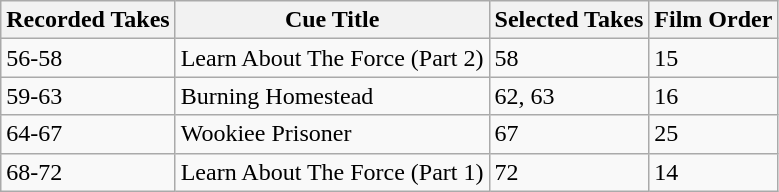<table class="wikitable">
<tr>
<th>Recorded Takes</th>
<th>Cue Title</th>
<th>Selected Takes</th>
<th>Film Order</th>
</tr>
<tr>
<td>56-58</td>
<td>Learn About The Force (Part 2)</td>
<td>58</td>
<td>15</td>
</tr>
<tr>
<td>59-63</td>
<td>Burning Homestead</td>
<td>62, 63</td>
<td>16</td>
</tr>
<tr>
<td>64-67</td>
<td>Wookiee Prisoner</td>
<td>67</td>
<td>25</td>
</tr>
<tr>
<td>68-72</td>
<td>Learn About The Force (Part 1)</td>
<td>72</td>
<td>14</td>
</tr>
</table>
